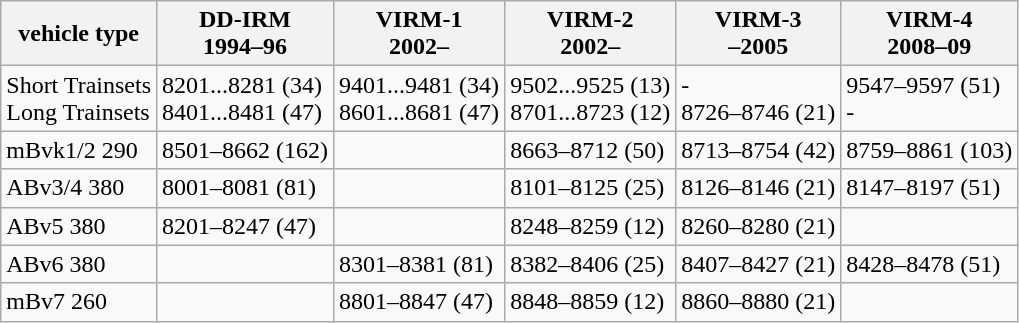<table class="wikitable">
<tr>
<th>vehicle type</th>
<th>DD-IRM<br>1994–96</th>
<th>VIRM-1<br>2002–</th>
<th>VIRM-2<br>2002–</th>
<th>VIRM-3<br>–2005</th>
<th>VIRM-4<br>2008–09</th>
</tr>
<tr>
<td>Short Trainsets<br>Long Trainsets</td>
<td>8201...8281 (34)<br>8401...8481 (47)</td>
<td>9401...9481 (34)<br>8601...8681 (47)</td>
<td>9502...9525 (13)<br>8701...8723 (12)</td>
<td>-<br>8726–8746 (21)</td>
<td>9547–9597 (51)<br>-</td>
</tr>
<tr>
<td>mBvk1/2 290</td>
<td>8501–8662 (162)</td>
<td></td>
<td>8663–8712 (50)</td>
<td>8713–8754 (42)</td>
<td>8759–8861 (103)</td>
</tr>
<tr>
<td>ABv3/4 380</td>
<td>8001–8081 (81)</td>
<td></td>
<td>8101–8125 (25)</td>
<td>8126–8146 (21)</td>
<td>8147–8197 (51)</td>
</tr>
<tr>
<td>ABv5 380</td>
<td>8201–8247 (47)</td>
<td></td>
<td>8248–8259 (12)</td>
<td>8260–8280 (21)</td>
<td></td>
</tr>
<tr>
<td>ABv6 380</td>
<td></td>
<td>8301–8381 (81)</td>
<td>8382–8406 (25)</td>
<td>8407–8427 (21)</td>
<td>8428–8478 (51)</td>
</tr>
<tr>
<td>mBv7 260</td>
<td></td>
<td>8801–8847 (47)</td>
<td>8848–8859 (12)</td>
<td>8860–8880 (21)</td>
<td></td>
</tr>
</table>
